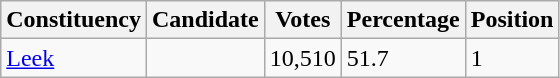<table class="wikitable">
<tr>
<th>Constituency</th>
<th>Candidate</th>
<th>Votes</th>
<th>Percentage</th>
<th>Position</th>
</tr>
<tr>
<td><a href='#'>Leek</a></td>
<td></td>
<td>10,510</td>
<td>51.7</td>
<td>1</td>
</tr>
</table>
